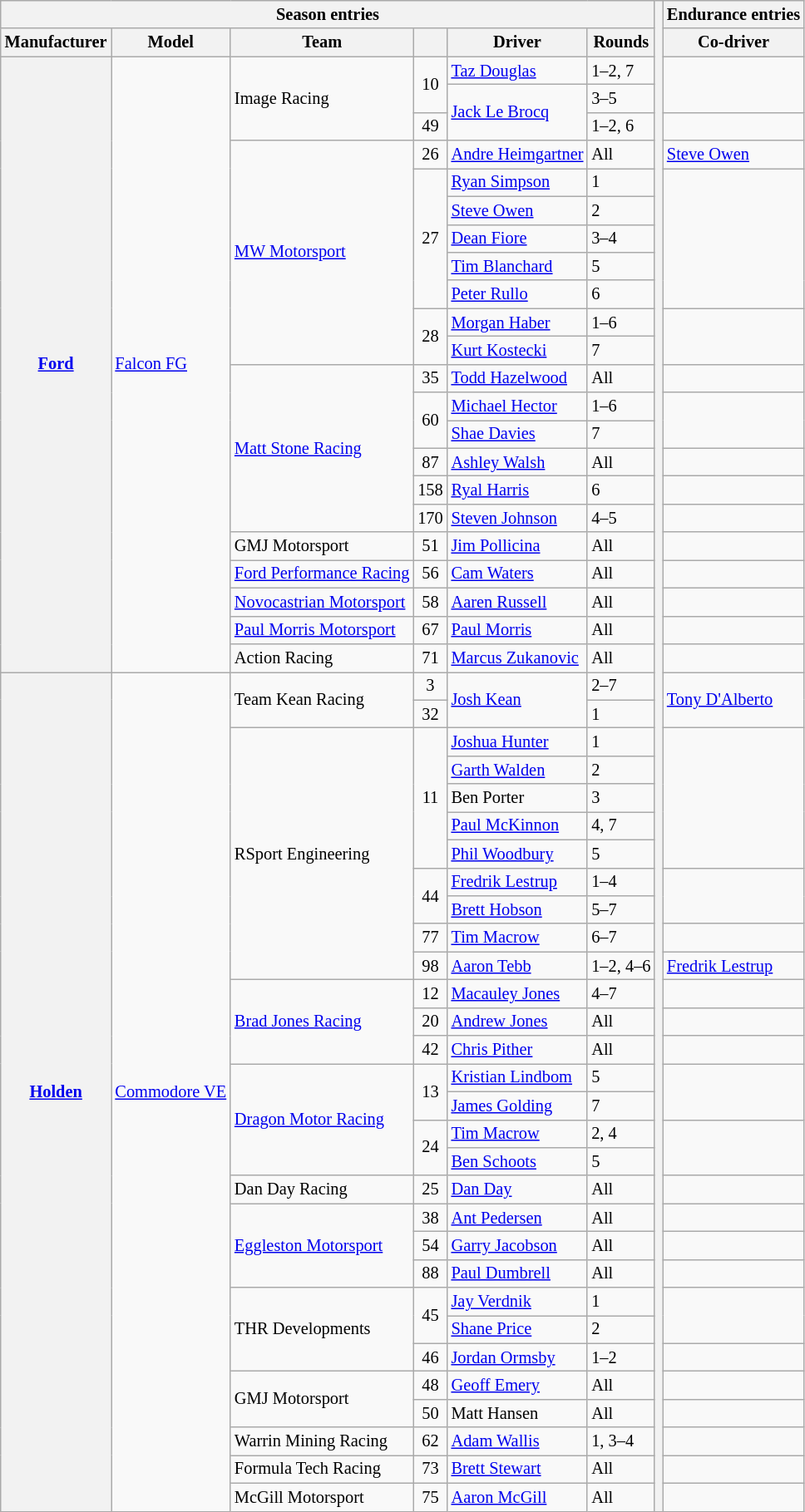<table class="wikitable" style="font-size: 85%;">
<tr>
<th colspan="6">Season entries</th>
<th rowspan="54"></th>
<th>Endurance entries</th>
</tr>
<tr>
<th>Manufacturer</th>
<th>Model</th>
<th>Team</th>
<th></th>
<th>Driver</th>
<th>Rounds</th>
<th>Co-driver</th>
</tr>
<tr>
<th rowspan=22><a href='#'>Ford</a></th>
<td rowspan=22><a href='#'>Falcon FG</a></td>
<td rowspan=3>Image Racing</td>
<td rowspan=2 align="center">10</td>
<td> <a href='#'>Taz Douglas</a></td>
<td>1–2, 7</td>
<td rowspan=2></td>
</tr>
<tr>
<td rowspan=2> <a href='#'>Jack Le Brocq</a></td>
<td>3–5</td>
</tr>
<tr>
<td align="center">49</td>
<td>1–2, 6</td>
<td></td>
</tr>
<tr>
<td rowspan=8><a href='#'>MW Motorsport</a></td>
<td align="center">26</td>
<td> <a href='#'>Andre Heimgartner</a></td>
<td>All</td>
<td> <a href='#'>Steve Owen</a></td>
</tr>
<tr>
<td rowspan=5 align="center">27</td>
<td> <a href='#'>Ryan Simpson</a></td>
<td>1</td>
<td rowspan=5></td>
</tr>
<tr>
<td> <a href='#'>Steve Owen</a></td>
<td>2</td>
</tr>
<tr>
<td> <a href='#'>Dean Fiore</a></td>
<td>3–4</td>
</tr>
<tr>
<td> <a href='#'>Tim Blanchard</a></td>
<td>5</td>
</tr>
<tr>
<td> <a href='#'>Peter Rullo</a></td>
<td>6</td>
</tr>
<tr>
<td align="center" rowspan=2>28</td>
<td> <a href='#'>Morgan Haber</a></td>
<td>1–6</td>
<td rowspan=2></td>
</tr>
<tr>
<td> <a href='#'>Kurt Kostecki</a></td>
<td>7</td>
</tr>
<tr>
<td rowspan=6><a href='#'>Matt Stone Racing</a></td>
<td align="center">35</td>
<td> <a href='#'>Todd Hazelwood</a></td>
<td>All</td>
<td></td>
</tr>
<tr>
<td align="center" rowspan=2>60</td>
<td> <a href='#'>Michael Hector</a></td>
<td>1–6</td>
<td rowspan=2></td>
</tr>
<tr>
<td> <a href='#'>Shae Davies</a></td>
<td>7</td>
</tr>
<tr>
<td align="center">87</td>
<td> <a href='#'>Ashley Walsh</a></td>
<td>All</td>
<td></td>
</tr>
<tr>
<td align="center">158</td>
<td> <a href='#'>Ryal Harris</a></td>
<td>6</td>
<td></td>
</tr>
<tr>
<td align="center">170</td>
<td> <a href='#'>Steven Johnson</a></td>
<td>4–5</td>
<td></td>
</tr>
<tr>
<td>GMJ Motorsport</td>
<td align="center">51</td>
<td> <a href='#'>Jim Pollicina</a></td>
<td>All</td>
<td></td>
</tr>
<tr>
<td><a href='#'>Ford Performance Racing</a></td>
<td align="center">56</td>
<td> <a href='#'>Cam Waters</a></td>
<td>All</td>
<td></td>
</tr>
<tr>
<td><a href='#'>Novocastrian Motorsport</a></td>
<td align="center">58</td>
<td> <a href='#'>Aaren Russell</a></td>
<td>All</td>
<td></td>
</tr>
<tr>
<td><a href='#'>Paul Morris Motorsport</a></td>
<td align="center">67</td>
<td> <a href='#'>Paul Morris</a></td>
<td>All</td>
<td></td>
</tr>
<tr>
<td>Action Racing</td>
<td align="center">71</td>
<td> <a href='#'>Marcus Zukanovic</a></td>
<td>All</td>
<td></td>
</tr>
<tr>
<th rowspan=30><a href='#'>Holden</a></th>
<td rowspan=30><a href='#'>Commodore VE</a></td>
<td rowspan=2>Team Kean Racing</td>
<td align="center">3</td>
<td rowspan=2> <a href='#'>Josh Kean</a></td>
<td>2–7</td>
<td rowspan=2> <a href='#'>Tony D'Alberto</a></td>
</tr>
<tr>
<td align="center">32</td>
<td>1</td>
</tr>
<tr>
<td rowspan=9>RSport Engineering</td>
<td rowspan=5 align="center">11</td>
<td> <a href='#'>Joshua Hunter</a></td>
<td>1</td>
<td rowspan=5></td>
</tr>
<tr>
<td> <a href='#'>Garth Walden</a></td>
<td>2</td>
</tr>
<tr>
<td> Ben Porter</td>
<td>3</td>
</tr>
<tr>
<td> <a href='#'>Paul McKinnon</a></td>
<td>4, 7</td>
</tr>
<tr>
<td> <a href='#'>Phil Woodbury</a></td>
<td>5</td>
</tr>
<tr>
<td rowspan=2 align="center">44</td>
<td> <a href='#'>Fredrik Lestrup</a></td>
<td>1–4</td>
<td rowspan=2></td>
</tr>
<tr>
<td> <a href='#'>Brett Hobson</a></td>
<td>5–7</td>
</tr>
<tr>
<td align="center">77</td>
<td> <a href='#'>Tim Macrow</a></td>
<td>6–7</td>
<td></td>
</tr>
<tr>
<td align="center">98</td>
<td> <a href='#'>Aaron Tebb</a></td>
<td>1–2, 4–6</td>
<td> <a href='#'>Fredrik Lestrup</a></td>
</tr>
<tr>
<td rowspan=3><a href='#'>Brad Jones Racing</a></td>
<td align="center">12</td>
<td> <a href='#'>Macauley Jones</a></td>
<td>4–7</td>
<td></td>
</tr>
<tr>
<td align="center">20</td>
<td> <a href='#'>Andrew Jones</a></td>
<td>All</td>
<td></td>
</tr>
<tr>
<td align="center">42</td>
<td> <a href='#'>Chris Pither</a></td>
<td>All</td>
<td></td>
</tr>
<tr>
<td rowspan=4><a href='#'>Dragon Motor Racing</a></td>
<td align="center" rowspan=2>13</td>
<td> <a href='#'>Kristian Lindbom</a></td>
<td>5</td>
<td rowspan=2></td>
</tr>
<tr>
<td> <a href='#'>James Golding</a></td>
<td>7</td>
</tr>
<tr>
<td rowspan=2 align="center">24</td>
<td> <a href='#'>Tim Macrow</a></td>
<td>2, 4</td>
<td rowspan=2></td>
</tr>
<tr>
<td> <a href='#'>Ben Schoots</a></td>
<td>5</td>
</tr>
<tr>
<td>Dan Day Racing</td>
<td align="center">25</td>
<td> <a href='#'>Dan Day</a></td>
<td>All</td>
<td></td>
</tr>
<tr>
<td rowspan=3><a href='#'>Eggleston Motorsport</a></td>
<td align="center">38</td>
<td> <a href='#'>Ant Pedersen</a></td>
<td>All</td>
<td></td>
</tr>
<tr>
<td align="center">54</td>
<td> <a href='#'>Garry Jacobson</a></td>
<td>All</td>
<td></td>
</tr>
<tr>
<td align="center">88</td>
<td> <a href='#'>Paul Dumbrell</a></td>
<td>All</td>
<td></td>
</tr>
<tr>
<td rowspan=3>THR Developments</td>
<td rowspan=2 align="center">45</td>
<td> <a href='#'>Jay Verdnik</a></td>
<td>1</td>
<td rowspan=2></td>
</tr>
<tr>
<td> <a href='#'>Shane Price</a></td>
<td>2</td>
</tr>
<tr>
<td align="center">46</td>
<td> <a href='#'>Jordan Ormsby</a></td>
<td>1–2</td>
<td></td>
</tr>
<tr>
<td rowspan=2>GMJ Motorsport</td>
<td align="center">48</td>
<td> <a href='#'>Geoff Emery</a></td>
<td>All</td>
<td></td>
</tr>
<tr>
<td align="center">50</td>
<td> Matt Hansen</td>
<td>All</td>
<td></td>
</tr>
<tr>
<td>Warrin Mining Racing</td>
<td align="center">62</td>
<td> <a href='#'>Adam Wallis</a></td>
<td>1, 3–4</td>
<td></td>
</tr>
<tr>
<td>Formula Tech Racing</td>
<td align="center">73</td>
<td> <a href='#'>Brett Stewart</a></td>
<td>All</td>
<td></td>
</tr>
<tr>
<td>McGill Motorsport</td>
<td align="center">75</td>
<td> <a href='#'>Aaron McGill</a></td>
<td>All</td>
<td></td>
</tr>
</table>
